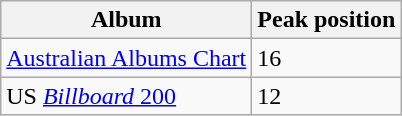<table class="wikitable">
<tr>
<th>Album</th>
<th>Peak position</th>
</tr>
<tr>
<td><a href='#'>Australian Albums Chart</a></td>
<td>16</td>
</tr>
<tr>
<td>US <a href='#'><em>Billboard</em> 200</a></td>
<td>12</td>
</tr>
</table>
